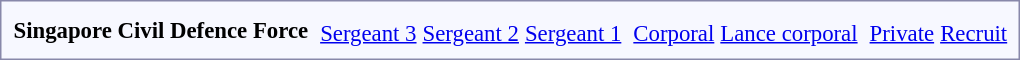<table style="border:1px solid #8888aa; background-color:#f7f8ff; padding:5px; font-size:95%; margin: 0px 12px 12px 0px;">
<tr style="text-align:center;">
<td rowspan=2><strong>Singapore Civil Defence Force</strong></td>
<td colspan=16 rowspan=2></td>
<td colspan=2></td>
<td colspan=2></td>
<td colspan=2></td>
<td colspan=2 rowspan=2></td>
<td colspan=2></td>
<td colspan=2></td>
<td colspan=6 rowspan=2></td>
<td colspan=1></td>
<td colspan=1></td>
</tr>
<tr style="text-align:center;">
<td colspan=2><a href='#'>Sergeant 3</a></td>
<td colspan=2><a href='#'>Sergeant 2</a></td>
<td colspan=2><a href='#'>Sergeant 1</a></td>
<td colspan=2><a href='#'>Corporal</a></td>
<td colspan=2><a href='#'>Lance corporal</a></td>
<td colspan=1><a href='#'>Private</a></td>
<td colspan=1><a href='#'>Recruit</a></td>
</tr>
</table>
